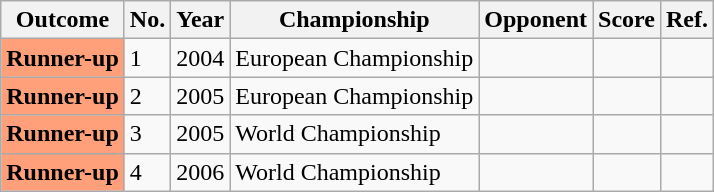<table class="wikitable">
<tr>
<th>Outcome</th>
<th>No.</th>
<th>Year</th>
<th>Championship</th>
<th>Opponent</th>
<th>Score</th>
<th>Ref.</th>
</tr>
<tr>
<th scope="row" style="background:#ffa07a;">Runner-up</th>
<td>1</td>
<td>2004</td>
<td>European Championship</td>
<td></td>
<td></td>
<td></td>
</tr>
<tr>
<th scope="row" style="background:#ffa07a;">Runner-up</th>
<td>2</td>
<td>2005</td>
<td>European Championship</td>
<td></td>
<td></td>
<td></td>
</tr>
<tr>
<th scope="row" style="background:#ffa07a;">Runner-up</th>
<td>3</td>
<td>2005</td>
<td>World Championship</td>
<td></td>
<td></td>
<td></td>
</tr>
<tr>
<th scope="row" style="background:#ffa07a;">Runner-up</th>
<td>4</td>
<td>2006</td>
<td>World Championship</td>
<td></td>
<td></td>
<td></td>
</tr>
</table>
